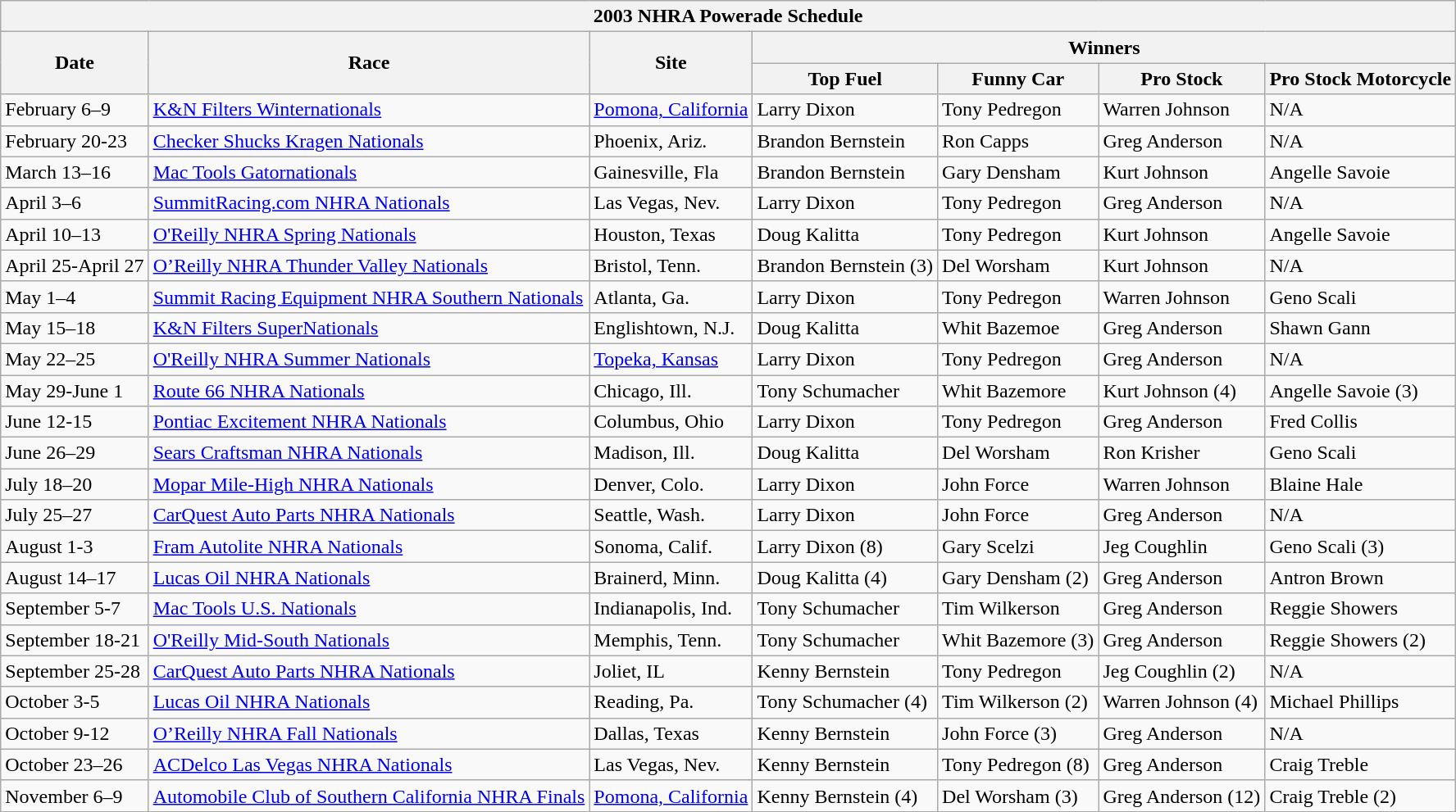<table class="wikitable">
<tr>
<th colspan="8">2003 NHRA Powerade Schedule</th>
</tr>
<tr>
<th rowspan="2">Date</th>
<th rowspan="2">Race</th>
<th rowspan="2">Site</th>
<th colspan="4">Winners</th>
</tr>
<tr>
<th>Top Fuel</th>
<th>Funny Car</th>
<th>Pro Stock</th>
<th>Pro Stock Motorcycle</th>
</tr>
<tr>
<td>February 6–9</td>
<td><a href='#'>K&N Filters Winternationals</a></td>
<td><a href='#'>Pomona, California</a></td>
<td>Larry Dixon</td>
<td>Tony Pedregon</td>
<td>Warren Johnson</td>
<td>N/A</td>
</tr>
<tr>
<td>February 20-23</td>
<td><a href='#'>Checker Shucks Kragen Nationals</a></td>
<td>Phoenix, Ariz.</td>
<td>Brandon Bernstein</td>
<td>Ron Capps</td>
<td>Greg Anderson</td>
<td>N/A</td>
</tr>
<tr>
<td>March 13–16</td>
<td><a href='#'>Mac Tools Gatornationals</a></td>
<td>Gainesville, Fla</td>
<td>Brandon Bernstein</td>
<td>Gary Densham</td>
<td>Kurt Johnson</td>
<td>Angelle Savoie</td>
</tr>
<tr>
<td>April 3–6</td>
<td><a href='#'>SummitRacing.com NHRA Nationals</a></td>
<td>Las Vegas, Nev.</td>
<td>Larry Dixon</td>
<td>Tony Pedregon</td>
<td>Greg Anderson</td>
<td>N/A</td>
</tr>
<tr>
<td>April 10–13</td>
<td><a href='#'>O'Reilly NHRA Spring Nationals</a></td>
<td>Houston, Texas</td>
<td>Doug Kalitta</td>
<td>Tony Pedregon</td>
<td>Kurt Johnson</td>
<td>Angelle Savoie</td>
</tr>
<tr>
<td>April 25-April 27</td>
<td><a href='#'>O’Reilly NHRA Thunder Valley Nationals</a></td>
<td>Bristol, Tenn.</td>
<td>Brandon Bernstein (3)</td>
<td>Del Worsham</td>
<td>Kurt Johnson</td>
<td>N/A</td>
</tr>
<tr>
<td>May 1–4</td>
<td><a href='#'>Summit Racing Equipment NHRA Southern Nationals</a></td>
<td>Atlanta, Ga.</td>
<td>Larry Dixon</td>
<td>Tony Pedregon</td>
<td>Warren Johnson</td>
<td>Geno Scali</td>
</tr>
<tr>
<td>May 15–18</td>
<td><a href='#'>K&N Filters SuperNationals</a></td>
<td>Englishtown, N.J.</td>
<td>Doug Kalitta</td>
<td>Whit Bazemoe</td>
<td>Greg Anderson</td>
<td>Shawn Gann</td>
</tr>
<tr>
<td>May 22–25</td>
<td><a href='#'>O'Reilly NHRA Summer Nationals</a></td>
<td><a href='#'>Topeka, Kansas</a></td>
<td>Larry Dixon</td>
<td>Tony Pedregon</td>
<td>Greg Anderson</td>
<td>N/A</td>
</tr>
<tr>
<td>May 29-June 1</td>
<td><a href='#'>Route 66 NHRA Nationals</a></td>
<td>Chicago, Ill.</td>
<td>Tony Schumacher</td>
<td>Whit Bazemore</td>
<td>Kurt Johnson (4)</td>
<td>Angelle Savoie (3)</td>
</tr>
<tr>
<td>June 12-15</td>
<td><a href='#'>Pontiac Excitement NHRA Nationals</a></td>
<td>Columbus, Ohio</td>
<td>Larry Dixon</td>
<td>Tony Pedregon</td>
<td>Greg Anderson</td>
<td>Fred Collis</td>
</tr>
<tr>
<td>June 26–29</td>
<td><a href='#'>Sears Craftsman NHRA Nationals</a></td>
<td>Madison, Ill.</td>
<td>Doug Kalitta</td>
<td>Del Worsham</td>
<td>Ron Krisher</td>
<td>Geno Scali</td>
</tr>
<tr>
<td>July 18–20</td>
<td><a href='#'>Mopar Mile-High NHRA Nationals</a></td>
<td>Denver, Colo.</td>
<td>Larry Dixon</td>
<td>John Force</td>
<td>Warren Johnson</td>
<td>Blaine Hale</td>
</tr>
<tr>
<td>July 25–27</td>
<td><a href='#'>CarQuest Auto Parts NHRA Nationals</a></td>
<td>Seattle, Wash.</td>
<td>Larry Dixon</td>
<td>John Force</td>
<td>Greg Anderson</td>
<td>N/A</td>
</tr>
<tr>
<td>August 1-3</td>
<td><a href='#'>Fram Autolite NHRA Nationals</a></td>
<td>Sonoma, Calif.</td>
<td>Larry Dixon (8)</td>
<td>Gary Scelzi</td>
<td>Jeg Coughlin</td>
<td>Geno Scali (3)</td>
</tr>
<tr>
<td>August 14–17</td>
<td><a href='#'>Lucas Oil NHRA Nationals</a></td>
<td>Brainerd, Minn.</td>
<td>Doug Kalitta (4)</td>
<td>Gary Densham (2)</td>
<td>Greg Anderson</td>
<td>Antron Brown</td>
</tr>
<tr>
<td>September 5-7</td>
<td><a href='#'>Mac Tools U.S. Nationals</a></td>
<td>Indianapolis, Ind.</td>
<td>Tony Schumacher</td>
<td>Tim Wilkerson</td>
<td>Greg Anderson</td>
<td>Reggie Showers</td>
</tr>
<tr>
<td>September 18-21</td>
<td><a href='#'>O'Reilly Mid-South Nationals</a></td>
<td>Memphis, Tenn.</td>
<td>Tony Schumacher</td>
<td>Whit Bazemore (3)</td>
<td>Greg Anderson</td>
<td>Reggie Showers (2)</td>
</tr>
<tr>
<td>September 25-28</td>
<td><a href='#'>CarQuest Auto Parts NHRA Nationals</a></td>
<td>Joliet, IL</td>
<td>Kenny Bernstein</td>
<td>Tony Pedregon</td>
<td>Jeg Coughlin (2)</td>
<td>N/A</td>
</tr>
<tr>
<td>October 3-5</td>
<td><a href='#'>Lucas Oil NHRA Nationals</a></td>
<td>Reading, Pa.</td>
<td>Tony Schumacher (4)</td>
<td>Tim Wilkerson (2)</td>
<td>Warren Johnson (4)</td>
<td>Michael Phillips</td>
</tr>
<tr>
<td>October 9-12</td>
<td><a href='#'>O’Reilly NHRA Fall Nationals</a></td>
<td>Dallas, Texas</td>
<td>Kenny Bernstein</td>
<td>John Force (3)</td>
<td>Greg Anderson</td>
<td>N/A</td>
</tr>
<tr>
<td>October 23–26</td>
<td><a href='#'>ACDelco Las Vegas NHRA Nationals</a></td>
<td>Las Vegas, Nev.</td>
<td>Kenny Bernstein</td>
<td>Tony Pedregon (8)</td>
<td>Greg Anderson</td>
<td>Craig Treble</td>
</tr>
<tr>
<td>November 6–9</td>
<td><a href='#'>Automobile Club of Southern California NHRA Finals</a></td>
<td><a href='#'>Pomona, California</a></td>
<td>Kenny Bernstein (4)</td>
<td>Del Worsham (3)</td>
<td>Greg Anderson (12)</td>
<td>Craig Treble (2)</td>
</tr>
</table>
